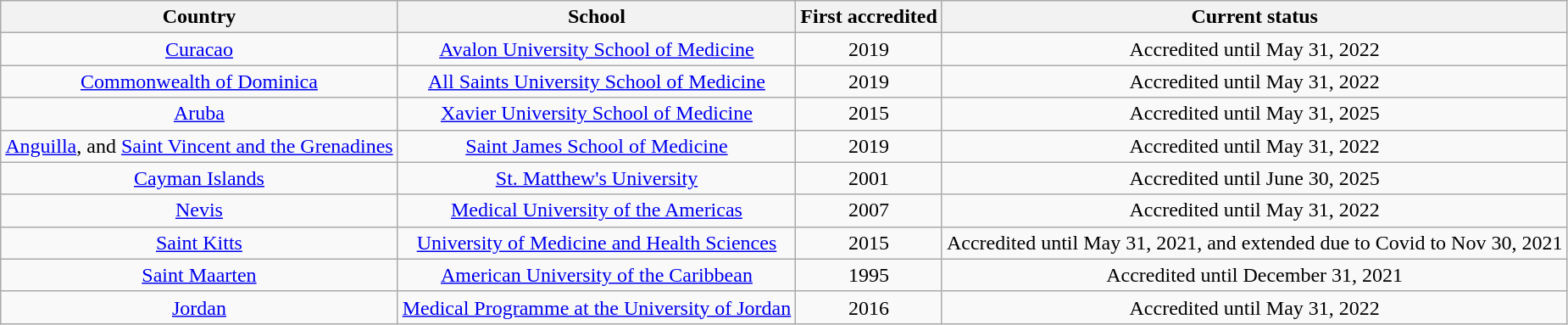<table class="wikitable" style="text-align:center">
<tr>
<th>Country</th>
<th>School</th>
<th>First accredited</th>
<th>Current status</th>
</tr>
<tr>
<td><a href='#'>Curacao</a></td>
<td><a href='#'>Avalon University School of Medicine</a></td>
<td>2019</td>
<td>Accredited until May 31, 2022</td>
</tr>
<tr>
<td><a href='#'>Commonwealth of Dominica</a></td>
<td><a href='#'>All Saints University School of Medicine</a></td>
<td>2019</td>
<td>Accredited until May 31, 2022</td>
</tr>
<tr>
<td><a href='#'>Aruba</a></td>
<td><a href='#'>Xavier University School of Medicine</a></td>
<td>2015</td>
<td>Accredited until May 31, 2025</td>
</tr>
<tr>
<td><a href='#'>Anguilla</a>, and <a href='#'>Saint Vincent and the Grenadines</a></td>
<td><a href='#'>Saint James School of Medicine</a></td>
<td>2019</td>
<td>Accredited until May 31, 2022</td>
</tr>
<tr>
<td><a href='#'>Cayman Islands</a></td>
<td><a href='#'>St. Matthew's University</a></td>
<td>2001</td>
<td>Accredited until June 30, 2025</td>
</tr>
<tr>
<td><a href='#'>Nevis</a></td>
<td><a href='#'>Medical University of the Americas</a></td>
<td>2007</td>
<td>Accredited until May 31, 2022</td>
</tr>
<tr>
<td><a href='#'>Saint Kitts</a></td>
<td><a href='#'>University of Medicine and Health Sciences</a></td>
<td>2015</td>
<td>Accredited until May 31, 2021, and extended due to Covid to Nov 30, 2021</td>
</tr>
<tr>
<td><a href='#'>Saint Maarten</a></td>
<td><a href='#'>American University of the Caribbean</a></td>
<td>1995</td>
<td>Accredited until December 31, 2021</td>
</tr>
<tr>
<td><a href='#'>Jordan</a></td>
<td><a href='#'>Medical Programme at the University of Jordan</a></td>
<td>2016</td>
<td>Accredited until May 31, 2022</td>
</tr>
</table>
